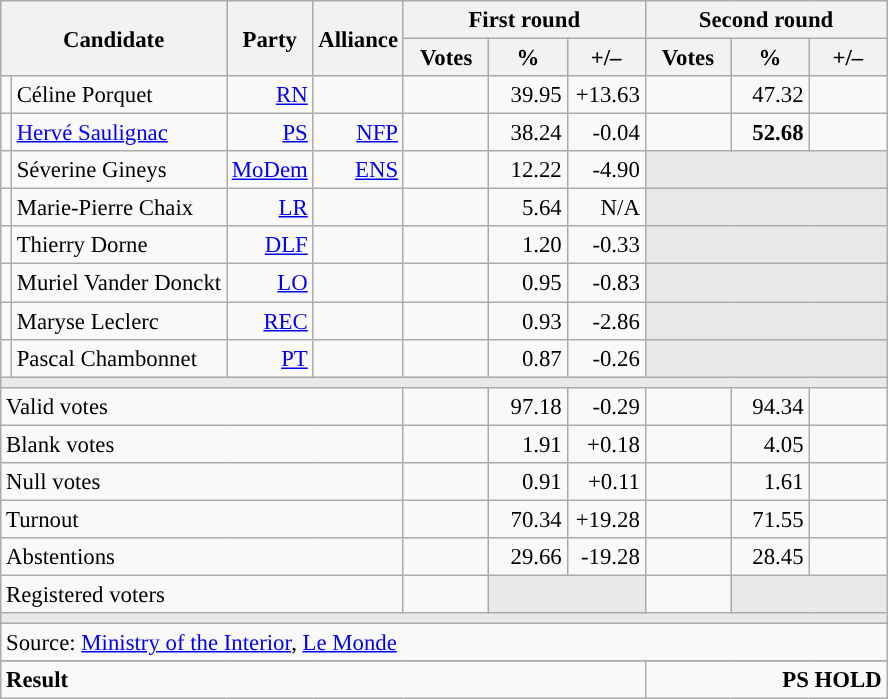<table class="wikitable" style="text-align:right;font-size:95%;">
<tr>
<th rowspan="2" colspan="2">Candidate</th>
<th rowspan="2">Party</th>
<th rowspan="2">Alliance</th>
<th colspan="3">First round</th>
<th colspan="3">Second round</th>
</tr>
<tr>
<th style="width:50px;">Votes</th>
<th style="width:45px;">%</th>
<th style="width:45px;">+/–</th>
<th style="width:50px;">Votes</th>
<th style="width:45px;">%</th>
<th style="width:45px;">+/–</th>
</tr>
<tr>
<td style="color:inherit;background:"></td>
<td style="text-align:left;">Céline Porquet</td>
<td><a href='#'>RN</a></td>
<td></td>
<td></td>
<td>39.95</td>
<td>+13.63</td>
<td></td>
<td>47.32</td>
<td></td>
</tr>
<tr>
<td style="color:inherit;background:"></td>
<td style="text-align:left;"><a href='#'>Hervé Saulignac</a></td>
<td><a href='#'>PS</a></td>
<td><a href='#'>NFP</a></td>
<td></td>
<td>38.24</td>
<td>-0.04</td>
<td><strong></strong></td>
<td><strong>52.68</strong></td>
<td></td>
</tr>
<tr>
<td style="color:inherit;background:"></td>
<td style="text-align:left;">Séverine Gineys</td>
<td><a href='#'>MoDem</a></td>
<td><a href='#'>ENS</a></td>
<td></td>
<td>12.22</td>
<td>-4.90</td>
<td colspan="3" style="background:#E9E9E9;"></td>
</tr>
<tr>
<td style="color:inherit;background:"></td>
<td style="text-align:left;">Marie-Pierre Chaix</td>
<td><a href='#'>LR</a></td>
<td></td>
<td></td>
<td>5.64</td>
<td>N/A</td>
<td colspan="3" style="background:#E9E9E9;"></td>
</tr>
<tr>
<td style="color:inherit;background:"></td>
<td style="text-align:left;">Thierry Dorne</td>
<td><a href='#'>DLF</a></td>
<td></td>
<td></td>
<td>1.20</td>
<td>-0.33</td>
<td colspan="3" style="background:#E9E9E9;"></td>
</tr>
<tr>
<td style="color:inherit;background:"></td>
<td style="text-align:left;">Muriel Vander Donckt</td>
<td><a href='#'>LO</a></td>
<td></td>
<td></td>
<td>0.95</td>
<td>-0.83</td>
<td colspan="3" style="background:#E9E9E9;"></td>
</tr>
<tr>
<td style="color:inherit;background:"></td>
<td style="text-align:left;">Maryse Leclerc</td>
<td><a href='#'>REC</a></td>
<td></td>
<td></td>
<td>0.93</td>
<td>-2.86</td>
<td colspan="3" style="background:#E9E9E9;"></td>
</tr>
<tr>
<td style="color:inherit;background:"></td>
<td style="text-align:left;">Pascal Chambonnet</td>
<td><a href='#'>PT</a></td>
<td></td>
<td></td>
<td>0.87</td>
<td>-0.26</td>
<td colspan="3" style="background:#E9E9E9;"></td>
</tr>
<tr>
<td colspan="10" style="background:#E9E9E9;"></td>
</tr>
<tr>
<td colspan="4" style="text-align:left;">Valid votes</td>
<td></td>
<td>97.18</td>
<td>-0.29</td>
<td></td>
<td>94.34</td>
<td></td>
</tr>
<tr>
<td colspan="4" style="text-align:left;">Blank votes</td>
<td></td>
<td>1.91</td>
<td>+0.18</td>
<td></td>
<td>4.05</td>
<td></td>
</tr>
<tr>
<td colspan="4" style="text-align:left;">Null votes</td>
<td></td>
<td>0.91</td>
<td>+0.11</td>
<td></td>
<td>1.61</td>
<td></td>
</tr>
<tr>
<td colspan="4" style="text-align:left;">Turnout</td>
<td></td>
<td>70.34</td>
<td>+19.28</td>
<td></td>
<td>71.55</td>
<td></td>
</tr>
<tr>
<td colspan="4" style="text-align:left;">Abstentions</td>
<td></td>
<td>29.66</td>
<td>-19.28</td>
<td></td>
<td>28.45</td>
<td></td>
</tr>
<tr>
<td colspan="4" style="text-align:left;">Registered voters</td>
<td></td>
<td colspan="2" style="background:#E9E9E9;"></td>
<td></td>
<td colspan="2" style="background:#E9E9E9;"></td>
</tr>
<tr>
<td colspan="10" style="background:#E9E9E9;"></td>
</tr>
<tr>
<td colspan="10" style="text-align:left;">Source: <a href='#'>Ministry of the Interior</a>, <a href='#'>Le Monde</a></td>
</tr>
<tr>
</tr>
<tr style="font-weight:bold">
<td colspan="7" style="text-align:left;">Result</td>
<td colspan="7" style="background-color:">PS HOLD</td>
</tr>
</table>
